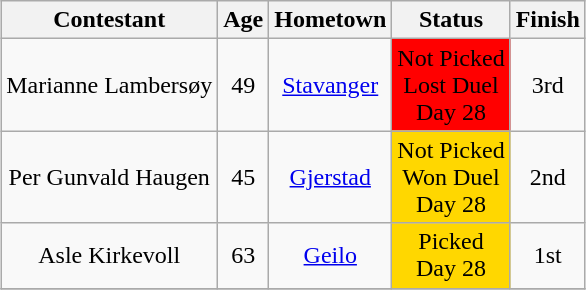<table class="wikitable sortable" style="margin:auto; text-align:center">
<tr>
<th>Contestant</th>
<th>Age</th>
<th>Hometown</th>
<th>Status</th>
<th>Finish</th>
</tr>
<tr>
<td>Marianne Lambersøy</td>
<td>49</td>
<td><a href='#'>Stavanger</a></td>
<td style="background:#ff0000;">Not Picked<br>Lost Duel<br>Day 28</td>
<td>3rd</td>
</tr>
<tr>
<td>Per Gunvald Haugen</td>
<td>45</td>
<td><a href='#'>Gjerstad</a></td>
<td style="background:gold;">Not Picked<br>Won Duel<br>Day 28</td>
<td>2nd</td>
</tr>
<tr>
<td>Asle Kirkevoll</td>
<td>63</td>
<td><a href='#'>Geilo</a></td>
<td style="background:gold;">Picked<br>Day 28</td>
<td>1st</td>
</tr>
<tr>
</tr>
</table>
